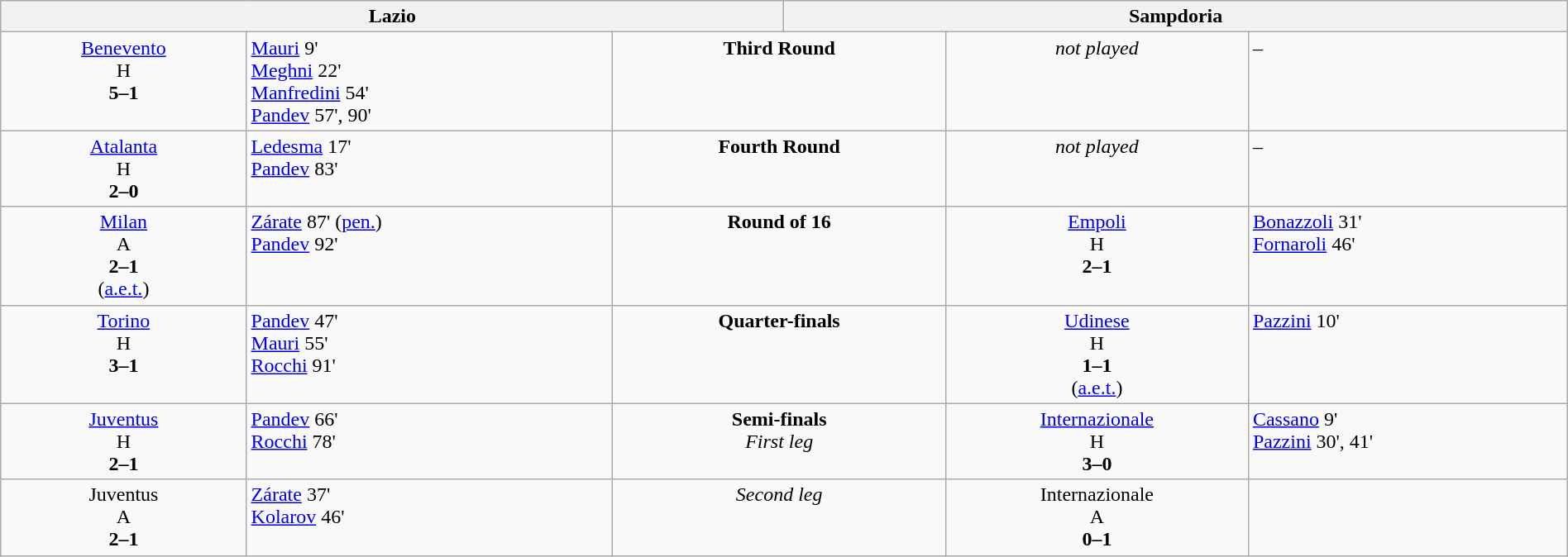<table width=100% border=0 class=wikitable>
<tr valign=top>
<th colspan=3 width=45%>Lazio</th>
<th colspan=3 width=45%>Sampdoria</th>
</tr>
<tr valign=top align=center>
<td><a href='#'>Benevento</a><br>H<br><strong>5–1</strong></td>
<td align=left><a href='#'>Mauri</a> 9'<br><a href='#'>Meghni</a> 22'<br><a href='#'>Manfredini</a> 54'<br><a href='#'>Pandev</a> 57', 90'</td>
<td colspan=2><strong>Third Round</strong></td>
<td><em>not played</em></td>
<td align=left>–</td>
</tr>
<tr valign=top align=center>
<td><a href='#'>Atalanta</a><br>H<br><strong>2–0</strong></td>
<td align=left><a href='#'>Ledesma</a> 17'<br><a href='#'>Pandev</a> 83'</td>
<td colspan=2><strong>Fourth Round</strong></td>
<td><em>not played</em></td>
<td align=left>–</td>
</tr>
<tr valign=top align=center>
<td><a href='#'>Milan</a><br>A<br><strong>2–1</strong><br>(<a href='#'>a.e.t.</a>)</td>
<td align=left><a href='#'>Zárate</a> 87' (<a href='#'>pen.</a>)<br><a href='#'>Pandev</a> 92'</td>
<td colspan=2><strong>Round of 16</strong></td>
<td><a href='#'>Empoli</a><br>H<br><strong>2–1</strong></td>
<td align=left><a href='#'>Bonazzoli</a> 31'<br><a href='#'>Fornaroli</a> 46'</td>
</tr>
<tr valign=top align=center>
<td><a href='#'>Torino</a><br>H<br><strong>3–1</strong></td>
<td align=left><a href='#'>Pandev</a> 47'<br><a href='#'>Mauri</a> 55'<br><a href='#'>Rocchi</a> 91'</td>
<td colspan=2><strong>Quarter-finals</strong></td>
<td><a href='#'>Udinese</a><br>H<br><strong>1–1</strong><br>(<a href='#'>a.e.t.</a>)</td>
<td align=left><a href='#'>Pazzini</a> 10'</td>
</tr>
<tr valign=top align=center>
<td><a href='#'>Juventus</a><br>H<br><strong>2–1</strong></td>
<td align=left><a href='#'>Pandev</a> 66'<br><a href='#'>Rocchi</a> 78'</td>
<td colspan=2><strong>Semi-finals</strong><br><em>First leg</em></td>
<td><a href='#'>Internazionale</a><br>H<br><strong>3–0</strong></td>
<td align=left><a href='#'>Cassano</a> 9'<br><a href='#'>Pazzini</a> 30', 41'</td>
</tr>
<tr valign=top align=center>
<td>Juventus<br>A<br><strong>2–1</strong></td>
<td align=left><a href='#'>Zárate</a> 37'<br><a href='#'>Kolarov</a> 46'</td>
<td colspan=2><em>Second leg</em></td>
<td>Internazionale<br>A<br><strong>0–1</strong></td>
<td align=left></td>
</tr>
</table>
